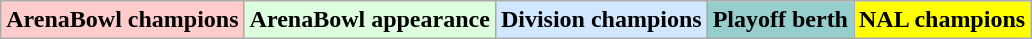<table class="wikitable">
<tr>
<td bgcolor="#FFCCCC"><strong>ArenaBowl champions</strong></td>
<td bgcolor="#DDFFDD"><strong>ArenaBowl appearance</strong></td>
<td bgcolor="#D0E7FF"><strong>Division champions</strong></td>
<td bgcolor="#96CDCD"><strong>Playoff berth</strong></td>
<td bgcolor="#FFFF00"><strong>NAL champions</strong></td>
</tr>
</table>
